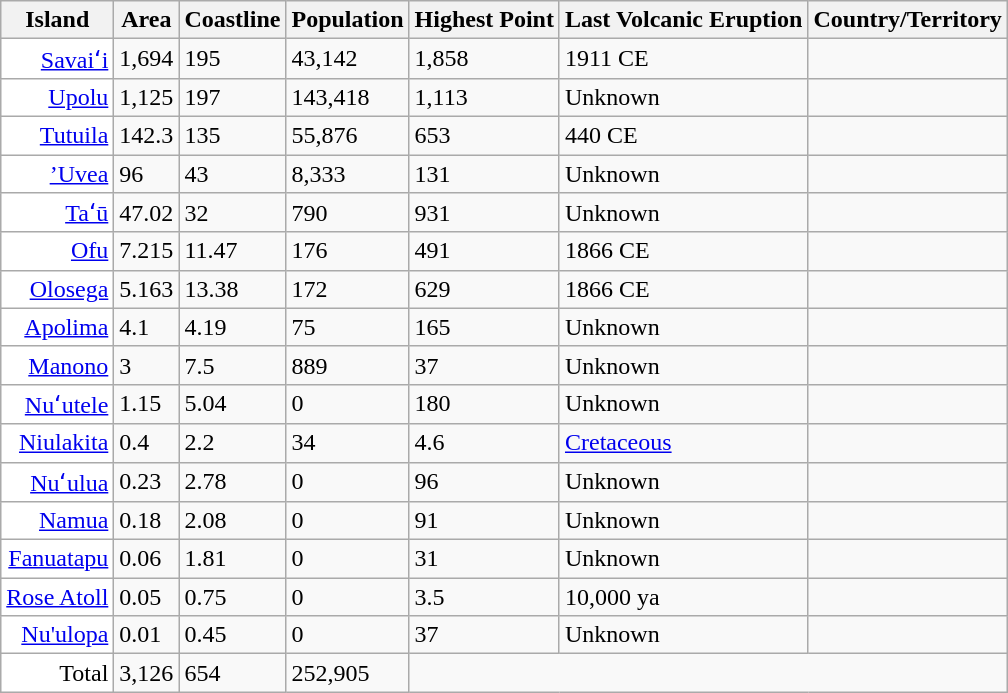<table class="wikitable sortable">
<tr>
<th>Island</th>
<th>Area</th>
<th>Coastline</th>
<th>Population</th>
<th>Highest Point</th>
<th>Last Volcanic Eruption</th>
<th>Country/Territory</th>
</tr>
<tr>
<td style="text-align:right; background:#ffffff;"><a href='#'>Savaiʻi</a></td>
<td>1,694</td>
<td>195</td>
<td>43,142</td>
<td>1,858</td>
<td>1911 CE</td>
<td></td>
</tr>
<tr>
<td style="text-align:right; background:#ffffff;"><a href='#'>Upolu</a></td>
<td>1,125</td>
<td>197</td>
<td>143,418</td>
<td>1,113</td>
<td>Unknown</td>
<td></td>
</tr>
<tr>
<td style="text-align:right; background:#ffffff;"><a href='#'>Tutuila</a></td>
<td>142.3</td>
<td>135</td>
<td>55,876</td>
<td>653</td>
<td>440 CE</td>
<td></td>
</tr>
<tr>
<td style="text-align:right; background:#ffffff;"><a href='#'>’Uvea</a></td>
<td>96</td>
<td>43</td>
<td>8,333</td>
<td>131</td>
<td>Unknown</td>
<td></td>
</tr>
<tr>
<td style="text-align:right; background:#ffffff;"><a href='#'>Taʻū</a></td>
<td>47.02</td>
<td>32</td>
<td>790</td>
<td>931</td>
<td>Unknown</td>
<td></td>
</tr>
<tr>
<td style="text-align:right; background:#ffffff;"><a href='#'>Ofu</a></td>
<td>7.215</td>
<td>11.47</td>
<td>176</td>
<td>491</td>
<td>1866 CE</td>
<td></td>
</tr>
<tr>
<td style="text-align:right; background:#ffffff;"><a href='#'>Olosega</a></td>
<td>5.163</td>
<td>13.38</td>
<td>172</td>
<td>629</td>
<td>1866 CE</td>
<td></td>
</tr>
<tr>
<td style="text-align:right; background:#ffffff;"><a href='#'>Apolima</a></td>
<td>4.1</td>
<td>4.19</td>
<td>75</td>
<td>165</td>
<td>Unknown</td>
<td></td>
</tr>
<tr>
<td style="text-align:right; background:#ffffff;"><a href='#'>Manono</a></td>
<td>3</td>
<td>7.5</td>
<td>889</td>
<td>37</td>
<td>Unknown</td>
<td></td>
</tr>
<tr>
<td style="text-align:right; background:#ffffff;"><a href='#'>Nuʻutele</a></td>
<td>1.15</td>
<td>5.04</td>
<td>0</td>
<td>180</td>
<td>Unknown</td>
<td></td>
</tr>
<tr>
<td style="text-align:right; background:#ffffff;"><a href='#'>Niulakita</a></td>
<td>0.4</td>
<td>2.2</td>
<td>34</td>
<td>4.6</td>
<td><a href='#'>Cretaceous</a></td>
<td></td>
</tr>
<tr>
<td style="text-align:right; background:#ffffff;"><a href='#'>Nuʻulua</a></td>
<td>0.23</td>
<td>2.78</td>
<td>0</td>
<td>96</td>
<td>Unknown</td>
<td></td>
</tr>
<tr>
<td style="text-align:right; background:#ffffff;"><a href='#'>Namua</a></td>
<td>0.18</td>
<td>2.08</td>
<td>0</td>
<td>91</td>
<td>Unknown</td>
<td></td>
</tr>
<tr>
<td style="text-align:right; background:#ffffff;"><a href='#'>Fanuatapu</a></td>
<td>0.06</td>
<td>1.81</td>
<td>0</td>
<td>31</td>
<td>Unknown</td>
<td></td>
</tr>
<tr>
<td style="text-align:right; background:#ffffff;"><a href='#'>Rose Atoll</a></td>
<td>0.05</td>
<td>0.75</td>
<td>0</td>
<td>3.5</td>
<td>10,000 ya</td>
<td></td>
</tr>
<tr>
<td style="text-align:right; background:#ffffff;"><a href='#'>Nu'ulopa</a></td>
<td>0.01</td>
<td>0.45</td>
<td>0</td>
<td>37</td>
<td>Unknown</td>
<td></td>
</tr>
<tr>
<td style="text-align:right; background:#ffffff;">Total</td>
<td>3,126</td>
<td>654</td>
<td>252,905</td>
</tr>
</table>
